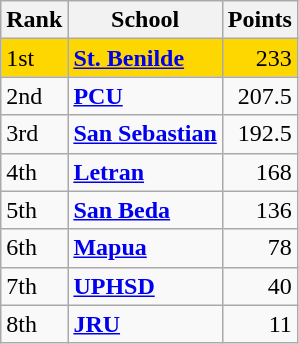<table class="wikitable">
<tr>
<th>Rank</th>
<th>School</th>
<th>Points</th>
</tr>
<tr bgcolor="gold">
<td>1st</td>
<td><strong><a href='#'>St. Benilde</a></strong></td>
<td align="right">233</td>
</tr>
<tr>
<td>2nd</td>
<td><strong><a href='#'>PCU</a></strong></td>
<td align="right">207.5</td>
</tr>
<tr>
<td>3rd</td>
<td><strong><a href='#'>San Sebastian</a></strong></td>
<td align="right">192.5</td>
</tr>
<tr>
<td>4th</td>
<td><strong><a href='#'>Letran</a></strong></td>
<td align="right">168</td>
</tr>
<tr>
<td>5th</td>
<td><strong><a href='#'>San Beda</a></strong></td>
<td align="right">136</td>
</tr>
<tr>
<td>6th</td>
<td><strong><a href='#'>Mapua</a></strong></td>
<td align="right">78</td>
</tr>
<tr>
<td>7th</td>
<td><strong><a href='#'>UPHSD</a></strong></td>
<td align="right">40</td>
</tr>
<tr>
<td>8th</td>
<td><strong><a href='#'>JRU</a></strong></td>
<td align="right">11</td>
</tr>
</table>
